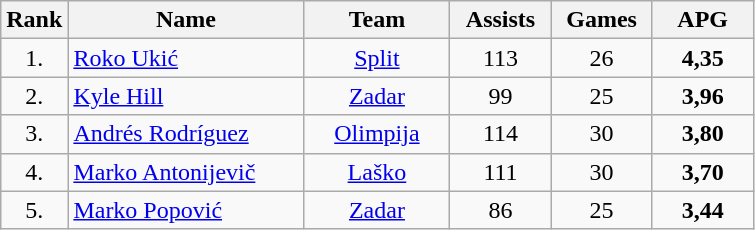<table class="wikitable" style="text-align: center;">
<tr>
<th>Rank</th>
<th width="150">Name</th>
<th width="90">Team</th>
<th width="60">Assists</th>
<th width="60">Games</th>
<th width="60">APG</th>
</tr>
<tr>
<td>1.</td>
<td align="left"> <a href='#'>Roko Ukić</a></td>
<td><a href='#'>Split</a></td>
<td>113</td>
<td>26</td>
<td><strong>4,35</strong></td>
</tr>
<tr>
<td>2.</td>
<td align="left"> <a href='#'>Kyle Hill</a></td>
<td><a href='#'>Zadar</a></td>
<td>99</td>
<td>25</td>
<td><strong>3,96</strong></td>
</tr>
<tr>
<td>3.</td>
<td align="left"> <a href='#'>Andrés Rodríguez</a></td>
<td><a href='#'>Olimpija</a></td>
<td>114</td>
<td>30</td>
<td><strong>3,80</strong></td>
</tr>
<tr>
<td>4.</td>
<td align="left"> <a href='#'>Marko Antonijevič</a></td>
<td><a href='#'>Laško</a></td>
<td>111</td>
<td>30</td>
<td><strong>3,70</strong></td>
</tr>
<tr>
<td>5.</td>
<td align="left"> <a href='#'>Marko Popović</a></td>
<td><a href='#'>Zadar</a></td>
<td>86</td>
<td>25</td>
<td><strong>3,44</strong></td>
</tr>
</table>
